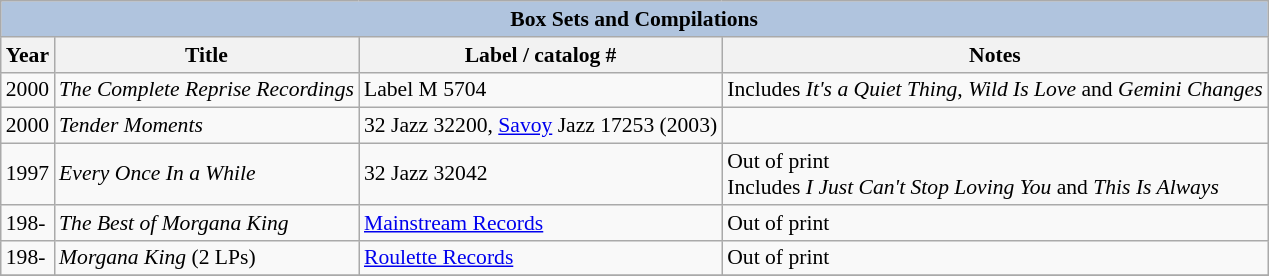<table class="wikitable" style="font-size: 90%;">
<tr>
<th colspan="4" style="background: LightSteelBlue;">Box Sets and Compilations</th>
</tr>
<tr>
<th>Year</th>
<th>Title</th>
<th>Label / catalog #</th>
<th>Notes</th>
</tr>
<tr>
<td>2000</td>
<td><em>The Complete Reprise Recordings</em></td>
<td>Label M 5704</td>
<td>Includes <em>It's a Quiet Thing</em>, <em>Wild Is Love</em> and <em>Gemini Changes</em></td>
</tr>
<tr>
<td>2000</td>
<td><em>Tender Moments</em></td>
<td>32 Jazz 32200, <a href='#'>Savoy</a> Jazz 17253 (2003)</td>
<td></td>
</tr>
<tr>
<td>1997</td>
<td><em>Every Once In a While</em></td>
<td>32 Jazz 32042</td>
<td>Out of print<br>  Includes <em>I Just Can't Stop Loving You</em> and <em>This Is Always</em></td>
</tr>
<tr>
<td>198-</td>
<td><em>The Best of Morgana King</em></td>
<td><a href='#'>Mainstream Records</a></td>
<td>Out of print</td>
</tr>
<tr>
<td>198-</td>
<td><em>Morgana King</em> (2 LPs)</td>
<td><a href='#'>Roulette Records</a></td>
<td>Out of print</td>
</tr>
<tr>
</tr>
</table>
